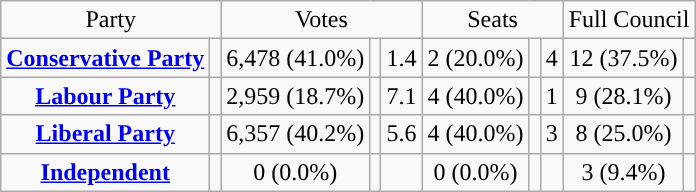<table class=wikitable style="text-align:center;">
<tr>
<td colspan=2>Party</td>
<td colspan=3>Votes</td>
<td colspan=3>Seats</td>
<td colspan=3>Full Council</td>
</tr>
<tr>
<td><strong><a href='#'>Conservative Party</a></strong></td>
<td style="background:"></td>
<td>6,478 (41.0%)</td>
<td></td>
<td> 1.4</td>
<td>2 (20.0%)</td>
<td></td>
<td> 4</td>
<td>12 (37.5%)</td>
<td></td>
</tr>
<tr>
<td><strong><a href='#'>Labour Party</a></strong></td>
<td style="background:"></td>
<td>2,959 (18.7%)</td>
<td></td>
<td> 7.1</td>
<td>4 (40.0%)</td>
<td></td>
<td> 1</td>
<td>9 (28.1%)</td>
<td></td>
</tr>
<tr>
<td><strong><a href='#'>Liberal Party</a></strong></td>
<td style="background:"></td>
<td>6,357 (40.2%)</td>
<td></td>
<td> 5.6</td>
<td>4  (40.0%)</td>
<td></td>
<td> 3</td>
<td>8 (25.0%)</td>
<td></td>
</tr>
<tr>
<td><strong><a href='#'>Independent</a></strong></td>
<td style="background:"></td>
<td>0 (0.0%)</td>
<td></td>
<td></td>
<td>0 (0.0%)</td>
<td></td>
<td></td>
<td>3 (9.4%)</td>
<td></td>
</tr>
</table>
